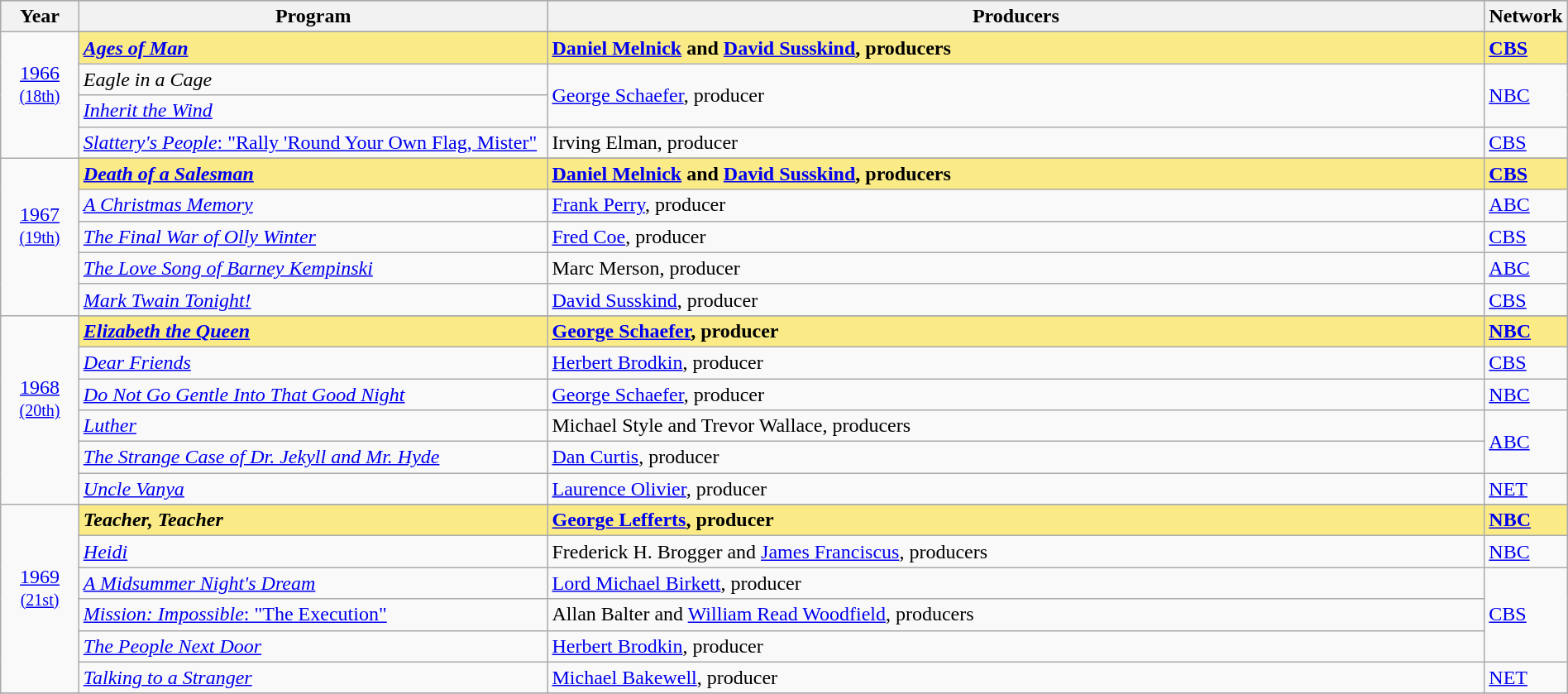<table class="wikitable" style="width:100%">
<tr bgcolor="#bebebe">
<th width="5%">Year</th>
<th width="30%">Program</th>
<th width="60%">Producers</th>
<th width="5%">Network</th>
</tr>
<tr>
<td rowspan="5" style="text-align:center"><a href='#'>1966</a><br><small><a href='#'>(18th)</a></small><br><br></td>
</tr>
<tr style="background:#FAEB86">
<td><strong><em><a href='#'>Ages of Man</a></em></strong></td>
<td><strong><a href='#'>Daniel Melnick</a> and <a href='#'>David Susskind</a>, producers</strong></td>
<td><strong><a href='#'>CBS</a></strong></td>
</tr>
<tr>
<td><em>Eagle in a Cage</em></td>
<td rowspan=2><a href='#'>George Schaefer</a>, producer</td>
<td rowspan=2><a href='#'>NBC</a></td>
</tr>
<tr>
<td><em><a href='#'>Inherit the Wind</a></em></td>
</tr>
<tr>
<td><a href='#'><em>Slattery's People</em>: "Rally 'Round Your Own Flag, Mister"</a></td>
<td>Irving Elman, producer</td>
<td><a href='#'>CBS</a></td>
</tr>
<tr>
<td rowspan="6" style="text-align:center"><a href='#'>1967</a><br><small><a href='#'>(19th)</a></small><br><br></td>
</tr>
<tr style="background:#FAEB86">
<td><strong><em><a href='#'>Death of a Salesman</a></em></strong></td>
<td><strong><a href='#'>Daniel Melnick</a> and <a href='#'>David Susskind</a>, producers</strong></td>
<td><strong><a href='#'>CBS</a></strong></td>
</tr>
<tr>
<td><em><a href='#'>A Christmas Memory</a></em></td>
<td><a href='#'>Frank Perry</a>, producer</td>
<td><a href='#'>ABC</a></td>
</tr>
<tr>
<td><em><a href='#'>The Final War of Olly Winter</a></em></td>
<td><a href='#'>Fred Coe</a>, producer</td>
<td><a href='#'>CBS</a></td>
</tr>
<tr>
<td><em><a href='#'>The Love Song of Barney Kempinski</a></em></td>
<td>Marc Merson, producer</td>
<td><a href='#'>ABC</a></td>
</tr>
<tr>
<td><em><a href='#'>Mark Twain Tonight!</a></em></td>
<td><a href='#'>David Susskind</a>, producer</td>
<td><a href='#'>CBS</a></td>
</tr>
<tr>
<td rowspan="7" style="text-align:center"><a href='#'>1968</a><br><small><a href='#'>(20th)</a></small><br><br></td>
</tr>
<tr style="background:#FAEB86">
<td><strong><em><a href='#'>Elizabeth the Queen</a></em></strong></td>
<td><strong><a href='#'>George Schaefer</a>, producer</strong></td>
<td><strong><a href='#'>NBC</a></strong></td>
</tr>
<tr>
<td><em><a href='#'>Dear Friends</a></em></td>
<td><a href='#'>Herbert Brodkin</a>, producer</td>
<td><a href='#'>CBS</a></td>
</tr>
<tr>
<td><em><a href='#'>Do Not Go Gentle Into That Good Night</a></em></td>
<td><a href='#'>George Schaefer</a>, producer</td>
<td><a href='#'>NBC</a></td>
</tr>
<tr>
<td><em><a href='#'>Luther</a></em></td>
<td>Michael Style and Trevor Wallace, producers</td>
<td rowspan=2><a href='#'>ABC</a></td>
</tr>
<tr>
<td><em><a href='#'>The Strange Case of Dr. Jekyll and Mr. Hyde</a></em></td>
<td><a href='#'>Dan Curtis</a>, producer</td>
</tr>
<tr>
<td><em><a href='#'>Uncle Vanya</a></em></td>
<td><a href='#'>Laurence Olivier</a>, producer</td>
<td><a href='#'>NET</a></td>
</tr>
<tr>
<td rowspan="7" style="text-align:center"><a href='#'>1969</a><br><small><a href='#'>(21st)</a></small><br><br></td>
</tr>
<tr style="background:#FAEB86">
<td><strong><em>Teacher, Teacher</em></strong></td>
<td><strong><a href='#'>George Lefferts</a>, producer</strong></td>
<td><strong><a href='#'>NBC</a></strong></td>
</tr>
<tr>
<td><em><a href='#'>Heidi</a></em></td>
<td>Frederick H. Brogger and <a href='#'>James Franciscus</a>, producers</td>
<td><a href='#'>NBC</a></td>
</tr>
<tr>
<td><em><a href='#'>A Midsummer Night's Dream</a></em></td>
<td><a href='#'>Lord Michael Birkett</a>, producer</td>
<td rowspan=3><a href='#'>CBS</a></td>
</tr>
<tr>
<td><a href='#'><em>Mission: Impossible</em>: "The Execution"</a></td>
<td>Allan Balter and <a href='#'>William Read Woodfield</a>, producers</td>
</tr>
<tr>
<td><em><a href='#'>The People Next Door</a></em></td>
<td><a href='#'>Herbert Brodkin</a>, producer</td>
</tr>
<tr>
<td><em><a href='#'>Talking to a Stranger</a></em></td>
<td><a href='#'>Michael Bakewell</a>, producer</td>
<td><a href='#'>NET</a></td>
</tr>
<tr>
</tr>
</table>
